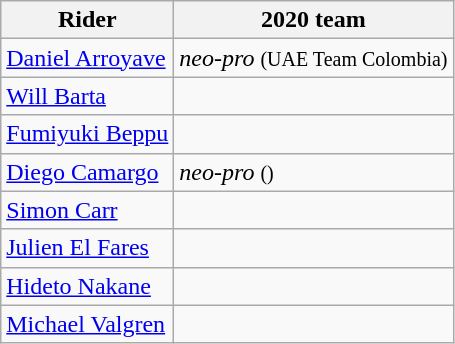<table class="wikitable">
<tr>
<th>Rider</th>
<th>2020 team</th>
</tr>
<tr>
<td><a href='#'>Daniel Arroyave</a></td>
<td><em>neo-pro</em> <small>(UAE Team Colombia)</small></td>
</tr>
<tr>
<td><a href='#'>Will Barta</a></td>
<td></td>
</tr>
<tr>
<td><a href='#'>Fumiyuki Beppu</a></td>
<td></td>
</tr>
<tr>
<td><a href='#'>Diego Camargo</a></td>
<td><em>neo-pro</em> <small>()</small></td>
</tr>
<tr>
<td><a href='#'>Simon Carr</a></td>
<td></td>
</tr>
<tr>
<td><a href='#'>Julien El Fares</a></td>
<td></td>
</tr>
<tr>
<td><a href='#'>Hideto Nakane</a></td>
<td></td>
</tr>
<tr>
<td><a href='#'>Michael Valgren</a></td>
<td></td>
</tr>
</table>
